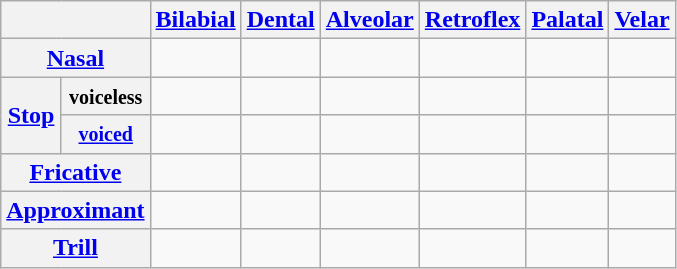<table class="wikitable" style="text-align: center">
<tr>
<th colspan="2"></th>
<th><a href='#'>Bilabial</a></th>
<th><a href='#'>Dental</a></th>
<th><a href='#'>Alveolar</a></th>
<th><a href='#'>Retroflex</a></th>
<th><a href='#'>Palatal</a></th>
<th><a href='#'>Velar</a></th>
</tr>
<tr>
<th colspan="2"><a href='#'>Nasal</a></th>
<td></td>
<td></td>
<td></td>
<td></td>
<td></td>
<td></td>
</tr>
<tr>
<th rowspan="2"><a href='#'>Stop</a></th>
<th><small>voiceless</small></th>
<td></td>
<td></td>
<td></td>
<td></td>
<td></td>
<td></td>
</tr>
<tr>
<th><a href='#'><small>voiced</small></a></th>
<td></td>
<td></td>
<td></td>
<td></td>
<td></td>
<td></td>
</tr>
<tr>
<th colspan="2"><a href='#'>Fricative</a></th>
<td></td>
<td></td>
<td></td>
<td></td>
<td></td>
<td></td>
</tr>
<tr>
<th colspan="2"><a href='#'>Approximant</a></th>
<td></td>
<td></td>
<td></td>
<td></td>
<td></td>
<td></td>
</tr>
<tr>
<th colspan="2"><a href='#'>Trill</a></th>
<td></td>
<td></td>
<td></td>
<td></td>
<td></td>
<td></td>
</tr>
</table>
